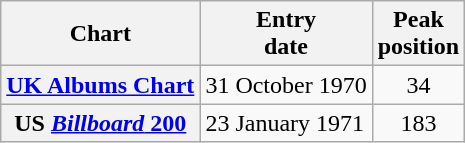<table class="wikitable plainrowheaders">
<tr>
<th scope="col">Chart</th>
<th scope="col">Entry<br>date</th>
<th scope="col">Peak<br>position</th>
</tr>
<tr>
<th scope="row"><a href='#'>UK Albums Chart</a></th>
<td>31 October 1970</td>
<td align="center">34</td>
</tr>
<tr>
<th scope="row">US <a href='#'><em>Billboard</em> 200</a></th>
<td>23 January 1971</td>
<td align="center">183</td>
</tr>
</table>
